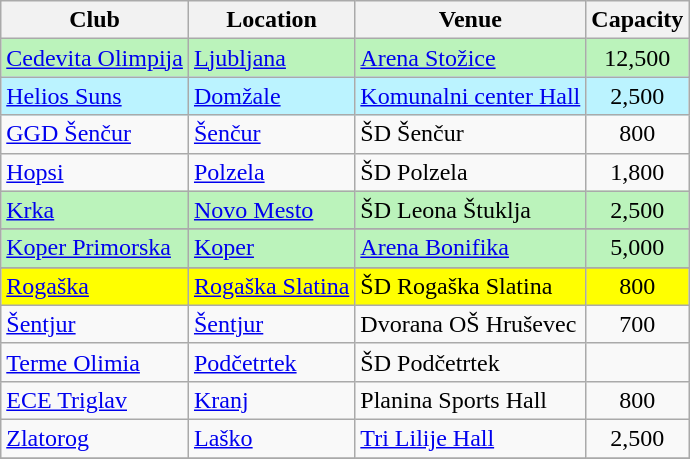<table class="wikitable sortable">
<tr>
<th>Club</th>
<th>Location</th>
<th>Venue</th>
<th>Capacity</th>
</tr>
<tr bgcolor="#bbf3bb">
<td><a href='#'>Cedevita Olimpija</a></td>
<td><a href='#'>Ljubljana</a></td>
<td><a href='#'>Arena Stožice</a></td>
<td align="center">12,500</td>
</tr>
<tr bgcolor="#bbf3ff">
<td><a href='#'>Helios Suns</a></td>
<td><a href='#'>Domžale</a></td>
<td><a href='#'>Komunalni center Hall</a></td>
<td align="center">2,500</td>
</tr>
<tr>
<td><a href='#'>GGD Šenčur</a></td>
<td><a href='#'>Šenčur</a></td>
<td>ŠD Šenčur</td>
<td align="center">800</td>
</tr>
<tr>
<td><a href='#'>Hopsi</a></td>
<td><a href='#'>Polzela</a></td>
<td>ŠD Polzela</td>
<td align="center">1,800</td>
</tr>
<tr bgcolor="#bbf3bb">
<td><a href='#'>Krka</a></td>
<td><a href='#'>Novo Mesto</a></td>
<td>ŠD Leona Štuklja</td>
<td align="center">2,500</td>
</tr>
<tr>
</tr>
<tr bgcolor="#bbf3bb">
<td><a href='#'>Koper Primorska</a></td>
<td><a href='#'>Koper</a></td>
<td><a href='#'>Arena Bonifika</a></td>
<td align="center">5,000</td>
</tr>
<tr>
</tr>
<tr bgcolor="yellow">
<td><a href='#'>Rogaška</a></td>
<td><a href='#'>Rogaška Slatina</a></td>
<td>ŠD Rogaška Slatina</td>
<td align="center">800</td>
</tr>
<tr>
<td><a href='#'>Šentjur</a></td>
<td><a href='#'>Šentjur</a></td>
<td>Dvorana OŠ Hruševec</td>
<td align="center">700</td>
</tr>
<tr>
<td><a href='#'>Terme Olimia</a></td>
<td><a href='#'>Podčetrtek</a></td>
<td>ŠD Podčetrtek</td>
<td align="center"></td>
</tr>
<tr>
<td><a href='#'>ECE Triglav</a></td>
<td><a href='#'>Kranj</a></td>
<td>Planina Sports Hall</td>
<td align="center">800</td>
</tr>
<tr>
<td><a href='#'>Zlatorog</a></td>
<td><a href='#'>Laško</a></td>
<td><a href='#'>Tri Lilije Hall</a></td>
<td align="center">2,500</td>
</tr>
<tr>
</tr>
</table>
